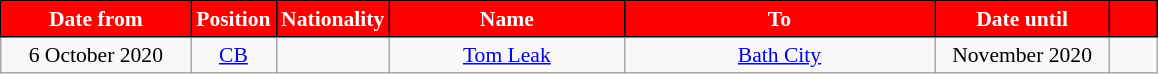<table class="wikitable"  style="text-align:center; font-size:90%; ">
<tr>
<th style="background:#FF0000;color:#FFFFFF;border:1px solid #000000; width:120px;">Date from</th>
<th style="background:#FF0000;color:#FFFFFF;border:1px solid #000000; width:50px;">Position</th>
<th style="background:#FF0000;color:#FFFFFF;border:1px solid #000000; width:50px;">Nationality</th>
<th style="background:#FF0000;color:#FFFFFF;border:1px solid #000000; width:150px;">Name</th>
<th style="background:#FF0000;color:#FFFFFF;border:1px solid #000000; width:200px;">To</th>
<th style="background:#FF0000;color:#FFFFFF;border:1px solid #000000; width:110px;">Date until</th>
<th style="background:#FF0000;color:#FFFFFF;border:1px solid #000000; width:25px;"></th>
</tr>
<tr>
<td>6 October 2020</td>
<td><a href='#'>CB</a></td>
<td></td>
<td><a href='#'>Tom Leak</a></td>
<td> <a href='#'>Bath City</a></td>
<td>November 2020</td>
<td></td>
</tr>
</table>
